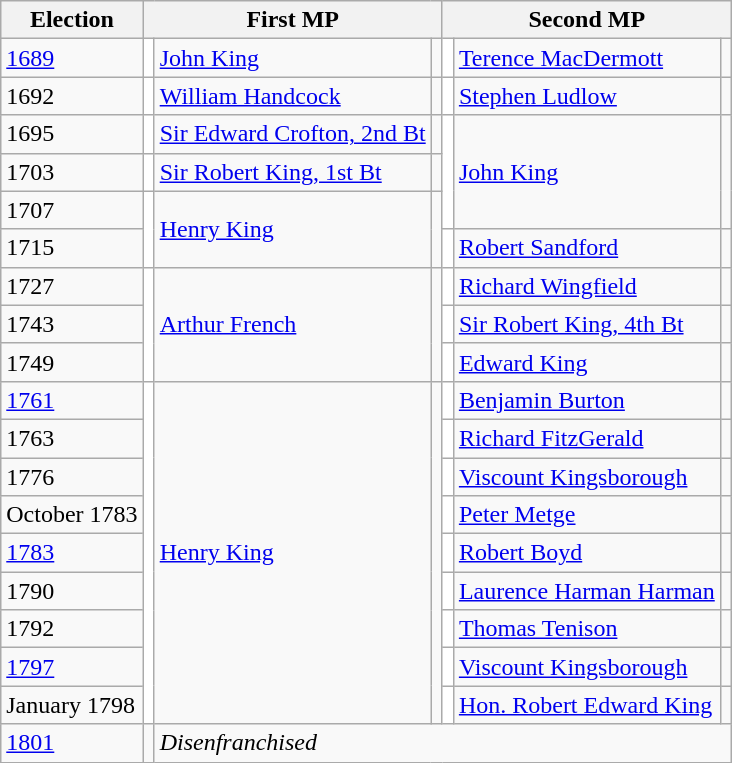<table class="wikitable">
<tr>
<th>Election</th>
<th colspan=3>First MP</th>
<th colspan=3>Second MP</th>
</tr>
<tr>
<td><a href='#'>1689</a></td>
<td style="background-color: white"></td>
<td><a href='#'>John King</a></td>
<td></td>
<td style="background-color: white"></td>
<td><a href='#'>Terence MacDermott</a></td>
<td></td>
</tr>
<tr>
<td>1692</td>
<td style="background-color: white"></td>
<td><a href='#'>William Handcock</a></td>
<td></td>
<td style="background-color: white"></td>
<td><a href='#'>Stephen Ludlow</a></td>
<td></td>
</tr>
<tr>
<td>1695</td>
<td style="background-color: white"></td>
<td><a href='#'>Sir Edward Crofton, 2nd Bt</a></td>
<td></td>
<td rowspan="3" style="background-color: white"></td>
<td rowspan="3"><a href='#'>John King</a></td>
<td rowspan="3"></td>
</tr>
<tr>
<td>1703</td>
<td style="background-color: white"></td>
<td><a href='#'>Sir Robert King, 1st Bt</a></td>
<td></td>
</tr>
<tr>
<td>1707</td>
<td rowspan="2" style="background-color: white"></td>
<td rowspan="2"><a href='#'>Henry King</a></td>
<td rowspan="2"></td>
</tr>
<tr>
<td>1715</td>
<td style="background-color: white"></td>
<td><a href='#'>Robert Sandford</a></td>
<td></td>
</tr>
<tr>
<td>1727</td>
<td rowspan="3" style="background-color: white"></td>
<td rowspan="3"><a href='#'>Arthur French</a></td>
<td rowspan="3"></td>
<td style="background-color: white"></td>
<td><a href='#'>Richard Wingfield</a></td>
<td></td>
</tr>
<tr>
<td>1743</td>
<td style="background-color: white"></td>
<td><a href='#'>Sir Robert King, 4th Bt</a></td>
<td></td>
</tr>
<tr>
<td>1749</td>
<td style="background-color: white"></td>
<td><a href='#'>Edward King</a></td>
<td></td>
</tr>
<tr>
<td><a href='#'>1761</a></td>
<td rowspan="9" style="background-color: white"></td>
<td rowspan="9"><a href='#'>Henry King</a></td>
<td rowspan="9"></td>
<td style="background-color: white"></td>
<td><a href='#'>Benjamin Burton</a></td>
<td></td>
</tr>
<tr>
<td>1763</td>
<td style="background-color: white"></td>
<td><a href='#'>Richard FitzGerald</a></td>
<td></td>
</tr>
<tr>
<td>1776</td>
<td style="background-color: white"></td>
<td><a href='#'>Viscount Kingsborough</a></td>
<td></td>
</tr>
<tr>
<td>October 1783</td>
<td style="background-color: white"></td>
<td><a href='#'>Peter Metge</a></td>
<td></td>
</tr>
<tr>
<td><a href='#'>1783</a></td>
<td style="background-color: white"></td>
<td><a href='#'>Robert Boyd</a></td>
<td></td>
</tr>
<tr>
<td>1790</td>
<td style="background-color: white"></td>
<td><a href='#'>Laurence Harman Harman</a></td>
<td></td>
</tr>
<tr>
<td>1792</td>
<td style="background-color: white"></td>
<td><a href='#'>Thomas Tenison</a></td>
<td></td>
</tr>
<tr>
<td><a href='#'>1797</a></td>
<td style="background-color: white"></td>
<td><a href='#'>Viscount Kingsborough</a></td>
<td></td>
</tr>
<tr>
<td>January 1798</td>
<td style="background-color: white"></td>
<td><a href='#'>Hon. Robert Edward King</a></td>
<td></td>
</tr>
<tr>
<td><a href='#'>1801</a></td>
<td></td>
<td colspan="5"><em>Disenfranchised</em></td>
</tr>
</table>
